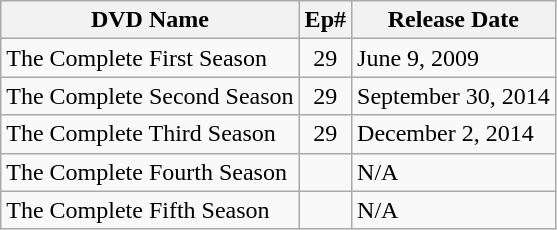<table class="wikitable">
<tr>
<th>DVD Name</th>
<th>Ep#</th>
<th>Release Date</th>
</tr>
<tr>
<td>The Complete First Season</td>
<td style="text-align:center;">29</td>
<td>June 9, 2009</td>
</tr>
<tr>
<td>The Complete Second Season</td>
<td style="text-align:center;">29</td>
<td>September 30, 2014</td>
</tr>
<tr>
<td>The Complete Third Season</td>
<td style="text-align:center;">29</td>
<td>December 2, 2014</td>
</tr>
<tr>
<td>The Complete Fourth Season</td>
<td style="text-align:center;"></td>
<td>N/A</td>
</tr>
<tr>
<td>The Complete Fifth Season</td>
<td style="text-align:center;"></td>
<td>N/A</td>
</tr>
</table>
